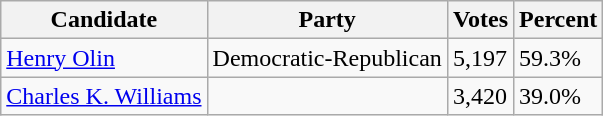<table class=wikitable>
<tr>
<th>Candidate</th>
<th>Party</th>
<th>Votes</th>
<th>Percent</th>
</tr>
<tr>
<td><a href='#'>Henry Olin</a></td>
<td>Democratic-Republican</td>
<td>5,197</td>
<td>59.3%</td>
</tr>
<tr>
<td><a href='#'>Charles K. Williams</a></td>
<td></td>
<td>3,420</td>
<td>39.0%</td>
</tr>
</table>
